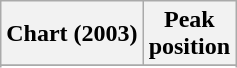<table class="wikitable sortable plainrowheaders" style="text-align:center">
<tr>
<th scope="col">Chart (2003)</th>
<th scope="col">Peak<br>position</th>
</tr>
<tr>
</tr>
<tr>
</tr>
</table>
